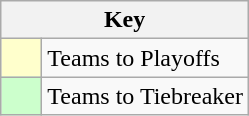<table class="wikitable" style="text-align: center;">
<tr>
<th colspan=2>Key</th>
</tr>
<tr>
<td style="background:#ffffcc; width:20px;"></td>
<td align=left>Teams to Playoffs</td>
</tr>
<tr>
<td style="background:#ccffcc; width:20px;"></td>
<td align=left>Teams to Tiebreaker</td>
</tr>
</table>
